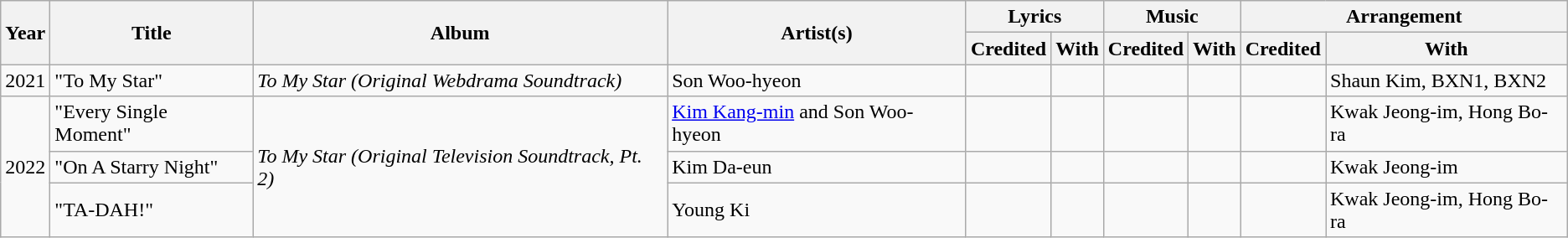<table class="wikitable sortable">
<tr>
<th rowspan="2">Year</th>
<th rowspan="2">Title</th>
<th rowspan="2">Album</th>
<th rowspan="2">Artist(s)</th>
<th colspan="2">Lyrics</th>
<th colspan="2">Music</th>
<th colspan="2">Arrangement</th>
</tr>
<tr>
<th>Credited</th>
<th>With</th>
<th>Credited</th>
<th>With</th>
<th>Credited</th>
<th>With</th>
</tr>
<tr>
<td>2021</td>
<td>"To My Star"</td>
<td><em>To My Star (Original Webdrama Soundtrack)</em></td>
<td>Son Woo-hyeon</td>
<td></td>
<td></td>
<td></td>
<td></td>
<td></td>
<td>Shaun Kim, BXN1, BXN2</td>
</tr>
<tr>
<td rowspan="3">2022</td>
<td>"Every Single Moment"</td>
<td rowspan="3"><em>To My Star (Original Television Soundtrack, Pt. 2)</em></td>
<td><a href='#'>Kim Kang-min</a> and Son Woo-hyeon</td>
<td></td>
<td></td>
<td></td>
<td></td>
<td></td>
<td>Kwak Jeong-im, Hong Bo-ra</td>
</tr>
<tr>
<td>"On A Starry Night"</td>
<td>Kim Da-eun</td>
<td></td>
<td></td>
<td></td>
<td></td>
<td></td>
<td>Kwak Jeong-im</td>
</tr>
<tr>
<td>"TA-DAH!"</td>
<td>Young Ki</td>
<td></td>
<td></td>
<td></td>
<td></td>
<td></td>
<td>Kwak Jeong-im, Hong Bo-ra</td>
</tr>
</table>
